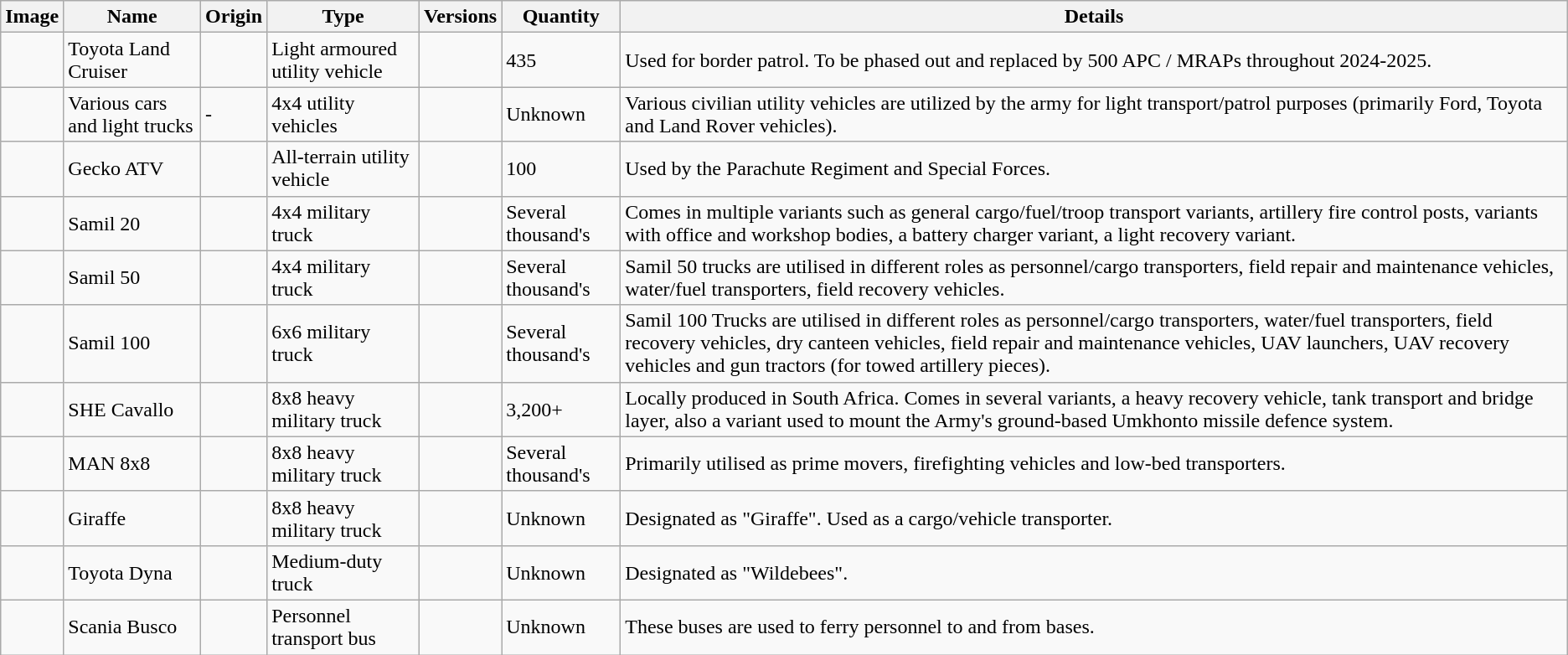<table class="wikitable">
<tr>
<th>Image</th>
<th>Name</th>
<th>Origin</th>
<th>Type</th>
<th>Versions</th>
<th>Quantity</th>
<th>Details</th>
</tr>
<tr>
<td></td>
<td>Toyota Land Cruiser</td>
<td><br></td>
<td>Light armoured utility vehicle</td>
<td></td>
<td>435</td>
<td>Used for border patrol. To be phased out and replaced by 500 APC / MRAPs throughout 2024-2025.</td>
</tr>
<tr>
<td></td>
<td>Various cars and light trucks</td>
<td>-</td>
<td>4x4 utility vehicles</td>
<td></td>
<td>Unknown</td>
<td>Various civilian utility vehicles are utilized by the army for light transport/patrol purposes (primarily Ford, Toyota and Land Rover vehicles).</td>
</tr>
<tr>
<td></td>
<td>Gecko ATV</td>
<td><br></td>
<td>All-terrain utility vehicle</td>
<td></td>
<td>100</td>
<td>Used by the Parachute Regiment and Special Forces.</td>
</tr>
<tr>
<td></td>
<td>Samil 20</td>
<td></td>
<td>4x4 military truck</td>
<td></td>
<td>Several thousand's</td>
<td>Comes in multiple variants such as general cargo/fuel/troop transport variants, artillery fire control posts, variants with office and workshop bodies, a battery charger variant, a light recovery variant.</td>
</tr>
<tr>
<td></td>
<td>Samil 50</td>
<td></td>
<td>4x4 military truck</td>
<td></td>
<td>Several thousand's</td>
<td>Samil 50 trucks are utilised in different roles as personnel/cargo transporters, field repair and maintenance vehicles, water/fuel transporters, field recovery vehicles.</td>
</tr>
<tr>
<td></td>
<td>Samil 100</td>
<td></td>
<td>6x6 military truck</td>
<td></td>
<td>Several thousand's</td>
<td>Samil 100 Trucks are utilised in different roles as personnel/cargo transporters, water/fuel transporters, field recovery vehicles, dry canteen vehicles, field repair and maintenance vehicles, UAV launchers, UAV recovery vehicles and gun tractors (for towed artillery pieces).</td>
</tr>
<tr>
<td></td>
<td>SHE Cavallo</td>
<td></td>
<td>8x8 heavy military truck</td>
<td></td>
<td>3,200+</td>
<td>Locally produced in South Africa. Comes in several variants, a heavy recovery vehicle, tank transport and bridge layer, also a variant used to mount the Army's ground-based Umkhonto missile defence system.</td>
</tr>
<tr>
<td></td>
<td>MAN 8x8</td>
<td><br></td>
<td>8x8 heavy military truck</td>
<td></td>
<td>Several thousand's</td>
<td>Primarily utilised as prime movers, firefighting vehicles and low-bed transporters.</td>
</tr>
<tr>
<td></td>
<td>Giraffe</td>
<td></td>
<td>8x8 heavy military truck</td>
<td></td>
<td>Unknown</td>
<td>Designated as "Giraffe". Used as a cargo/vehicle transporter.</td>
</tr>
<tr>
<td></td>
<td>Toyota Dyna</td>
<td></td>
<td>Medium-duty truck</td>
<td></td>
<td>Unknown</td>
<td>Designated as "Wildebees".</td>
</tr>
<tr>
<td></td>
<td>Scania Busco</td>
<td></td>
<td>Personnel transport bus</td>
<td></td>
<td>Unknown</td>
<td>These buses are used to ferry personnel to and from bases.</td>
</tr>
</table>
